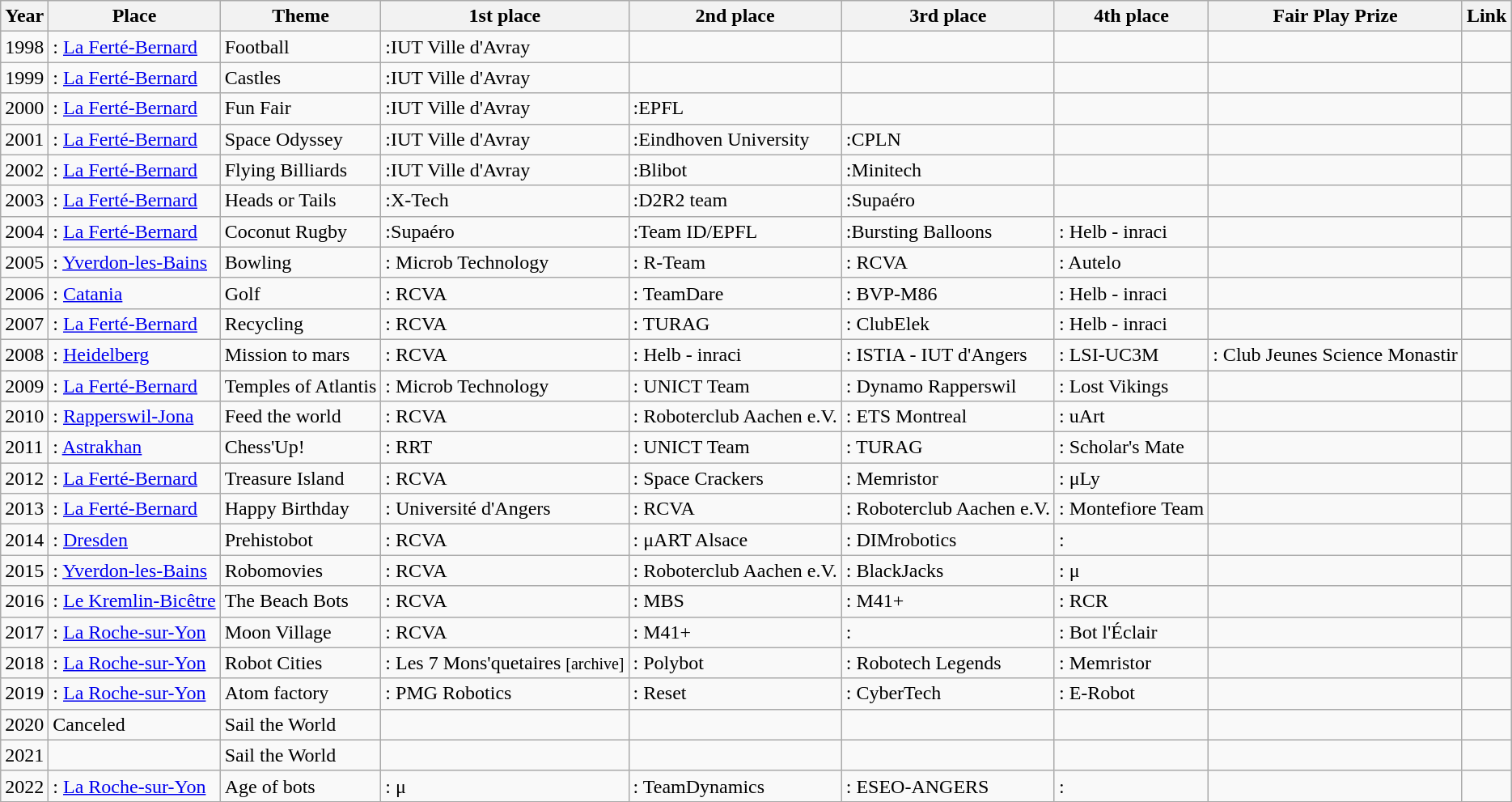<table class="wikitable">
<tr>
<th>Year</th>
<th>Place</th>
<th>Theme</th>
<th>1st place</th>
<th>2nd place</th>
<th>3rd place</th>
<th>4th place</th>
<th>Fair Play Prize</th>
<th>Link</th>
</tr>
<tr --->
<td valign="top">1998</td>
<td valign="top">: <a href='#'>La Ferté-Bernard</a></td>
<td valign="top">Football</td>
<td valign="top">:IUT Ville d'Avray</td>
<td valign="top"></td>
<td valign="top"></td>
<td valign="top"></td>
<td valign="top"></td>
<td valign="top"></td>
</tr>
<tr --->
<td valign="top">1999</td>
<td valign="top">: <a href='#'>La Ferté-Bernard</a></td>
<td valign="top">Castles</td>
<td valign="top">:IUT Ville d'Avray</td>
<td valign="top"></td>
<td valign="top"></td>
<td valign="top"></td>
<td valign="top"></td>
<td valign="top"></td>
</tr>
<tr --->
<td valign="top">2000</td>
<td valign="top">: <a href='#'>La Ferté-Bernard</a></td>
<td valign="top">Fun Fair</td>
<td valign="top">:IUT Ville d'Avray</td>
<td valign="top">:EPFL</td>
<td valign="top"></td>
<td valign="top"></td>
<td valign="top"></td>
<td valign="top"></td>
</tr>
<tr --->
<td valign="top">2001</td>
<td valign="top">: <a href='#'>La Ferté-Bernard</a></td>
<td valign="top">Space Odyssey</td>
<td valign="top">:IUT Ville d'Avray</td>
<td valign="top">:Eindhoven University</td>
<td valign="top">:CPLN</td>
<td valign="top"></td>
<td valign="top"></td>
<td valign="top"></td>
</tr>
<tr --->
<td valign="top">2002</td>
<td valign="top">: <a href='#'>La Ferté-Bernard</a></td>
<td valign="top">Flying Billiards</td>
<td valign="top">:IUT Ville d'Avray</td>
<td valign="top">:Blibot</td>
<td valign="top">:Minitech</td>
<td valign="top"></td>
<td valign="top"></td>
<td valign="top"></td>
</tr>
<tr --->
<td valign="top">2003</td>
<td valign="top">: <a href='#'>La Ferté-Bernard</a></td>
<td valign="top">Heads or Tails</td>
<td valign="top">:X-Tech</td>
<td valign="top">:D2R2 team</td>
<td valign="top">:Supaéro</td>
<td valign="top"></td>
<td valign="top"></td>
<td valign="top"></td>
</tr>
<tr --- )>
<td valign="top">2004</td>
<td valign="top">: <a href='#'>La Ferté-Bernard</a></td>
<td valign="top">Coconut Rugby</td>
<td valign="top">:Supaéro</td>
<td valign="top">:Team ID/EPFL</td>
<td valign="top">:Bursting Balloons</td>
<td valign="top">: Helb - inraci</td>
<td valign="top"></td>
<td valign="top"></td>
</tr>
<tr --->
<td valign="top">2005</td>
<td valign="top">: <a href='#'>Yverdon-les-Bains</a></td>
<td valign="top">Bowling</td>
<td valign="top">: Microb Technology</td>
<td valign="top">: R-Team</td>
<td valign="top">: RCVA</td>
<td valign="top">: Autelo</td>
<td valign="top"></td>
<td valign="top"></td>
</tr>
<tr --->
<td valign="top">2006</td>
<td valign="top">: <a href='#'>Catania</a></td>
<td valign="top">Golf</td>
<td valign="top">: RCVA</td>
<td valign="top">: TeamDare</td>
<td valign="top">: BVP-M86</td>
<td valign="top">: Helb - inraci</td>
<td valign="top"></td>
<td valign="top"></td>
</tr>
<tr --->
<td valign="top">2007</td>
<td valign="top">: <a href='#'>La Ferté-Bernard</a></td>
<td valign="top">Recycling</td>
<td valign="top">: RCVA</td>
<td valign="top">: TURAG</td>
<td valign="top">: ClubElek</td>
<td valign="top">: Helb - inraci</td>
<td valign="top"></td>
<td valign="top"></td>
</tr>
<tr --->
<td valign="top">2008</td>
<td valign="top">: <a href='#'>Heidelberg</a></td>
<td valign="top">Mission to mars</td>
<td valign="top">: RCVA</td>
<td valign="top">: Helb - inraci</td>
<td valign="top">: ISTIA - IUT d'Angers</td>
<td valign="top">: LSI-UC3M</td>
<td valign="top">: Club Jeunes Science Monastir</td>
<td valign="top"></td>
</tr>
<tr --->
<td valign="top">2009</td>
<td valign="top">: <a href='#'>La Ferté-Bernard</a></td>
<td valign="top">Temples of Atlantis</td>
<td valign="top">: Microb Technology</td>
<td valign="top">: UNICT Team</td>
<td valign="top">: Dynamo Rapperswil</td>
<td valign="top">: Lost Vikings</td>
<td valign="top"></td>
<td valign="top"></td>
</tr>
<tr --->
<td valign="top">2010</td>
<td valign="top">: <a href='#'>Rapperswil-Jona</a></td>
<td valign="top">Feed the world</td>
<td valign="top">: RCVA</td>
<td valign="top">: Roboterclub Aachen e.V.</td>
<td valign="top">: ETS Montreal</td>
<td valign="top">: uArt</td>
<td valign="top"></td>
<td valign="top"></td>
</tr>
<tr --->
<td valign="top">2011</td>
<td valign="top">: <a href='#'>Astrakhan</a></td>
<td valign="top">Chess'Up!</td>
<td valign="top">: RRT</td>
<td valign="top">: UNICT Team</td>
<td valign="top">: TURAG</td>
<td valign="top">: Scholar's Mate</td>
<td valign="top"></td>
<td valign="top"></td>
</tr>
<tr --->
<td valign="top">2012</td>
<td valign="top">: <a href='#'>La Ferté-Bernard</a></td>
<td valign="top">Treasure Island</td>
<td valign="top">: RCVA</td>
<td valign="top">: Space Crackers</td>
<td valign="top">: Memristor</td>
<td valign="top">: μLy</td>
<td valign="top"></td>
<td valign="top"></td>
</tr>
<tr --->
<td valign="top">2013</td>
<td valign="top">: <a href='#'>La Ferté-Bernard</a></td>
<td valign="top">Happy Birthday</td>
<td valign="top">: Université d'Angers</td>
<td valign="top">: RCVA</td>
<td valign="top">: Roboterclub Aachen e.V.</td>
<td valign="top">: Montefiore Team</td>
<td valign="top"></td>
<td valign="top"></td>
</tr>
<tr --->
<td valign="top">2014</td>
<td valign="top">: <a href='#'>Dresden</a></td>
<td valign="top">Prehistobot</td>
<td valign="top">: RCVA</td>
<td valign="top">: μART Alsace</td>
<td valign="top">: DIMrobotics</td>
<td valign="top">: </td>
<td valign="top"></td>
<td valign="top"></td>
</tr>
<tr --->
<td valign="top">2015</td>
<td valign="top">: <a href='#'>Yverdon-les-Bains</a></td>
<td valign="top">Robomovies</td>
<td valign="top">: RCVA</td>
<td valign="top">: Roboterclub Aachen e.V.</td>
<td valign="top">: BlackJacks</td>
<td valign="top">: μ</td>
<td valign="top"></td>
<td valign="top"></td>
</tr>
<tr --->
<td valign="top">2016</td>
<td valign="top">: <a href='#'>Le Kremlin-Bicêtre</a></td>
<td valign="top">The Beach Bots</td>
<td valign="top">: RCVA</td>
<td valign="top">: MBS</td>
<td valign="top">: M41+</td>
<td valign="top">: RCR</td>
<td valign="top"></td>
<td valign="top"> </td>
</tr>
<tr --->
<td valign="top">2017</td>
<td valign="top">: <a href='#'>La Roche-sur-Yon</a></td>
<td valign="top">Moon Village</td>
<td valign="top">: RCVA</td>
<td valign="top">: M41+</td>
<td valign="top">: </td>
<td valign="top">: Bot l'Éclair</td>
<td valign="top"></td>
<td valign="top"> </td>
</tr>
<tr>
<td valign="top">2018</td>
<td valign="top">: <a href='#'>La Roche-sur-Yon</a></td>
<td valign="top">Robot Cities</td>
<td valign="top"> : Les 7 Mons'quetaires <small>[archive]</small></td>
<td valign="top"> : Polybot</td>
<td valign="top"> : Robotech Legends</td>
<td valign="top">: Memristor</td>
<td valign="top"></td>
<td valign="top"> </td>
</tr>
<tr>
<td valign="top">2019</td>
<td valign="top">: <a href='#'>La Roche-sur-Yon</a></td>
<td valign="top">Atom factory</td>
<td valign="top">: PMG Robotics</td>
<td valign="top">: Reset</td>
<td valign="top">: CyberTech</td>
<td valign="top">: E-Robot</td>
<td valign="top"></td>
<td valign="top"> </td>
</tr>
<tr>
<td valign="top">2020</td>
<td valign="top">Canceled</td>
<td valign="top">Sail the World</td>
<td valign="top"></td>
<td valign="top"></td>
<td valign="top"></td>
<td valign="top"></td>
<td valign="top"></td>
<td valign="top"> </td>
</tr>
<tr>
<td valign="top">2021</td>
<td valign="top"></td>
<td valign="top">Sail the World</td>
<td valign="top"></td>
<td valign="top"></td>
<td valign="top"></td>
<td valign="top"></td>
<td valign="top"></td>
<td valign="top"> </td>
</tr>
<tr>
<td valign="top">2022</td>
<td valign="top">: <a href='#'>La Roche-sur-Yon</a></td>
<td valign="top">Age of bots</td>
<td valign="top">: μ</td>
<td valign="top">: TeamDynamics</td>
<td valign="top">: ESEO-ANGERS</td>
<td valign="top">: </td>
<td valign="top"></td>
<td valign="top"></td>
</tr>
<tr>
</tr>
</table>
